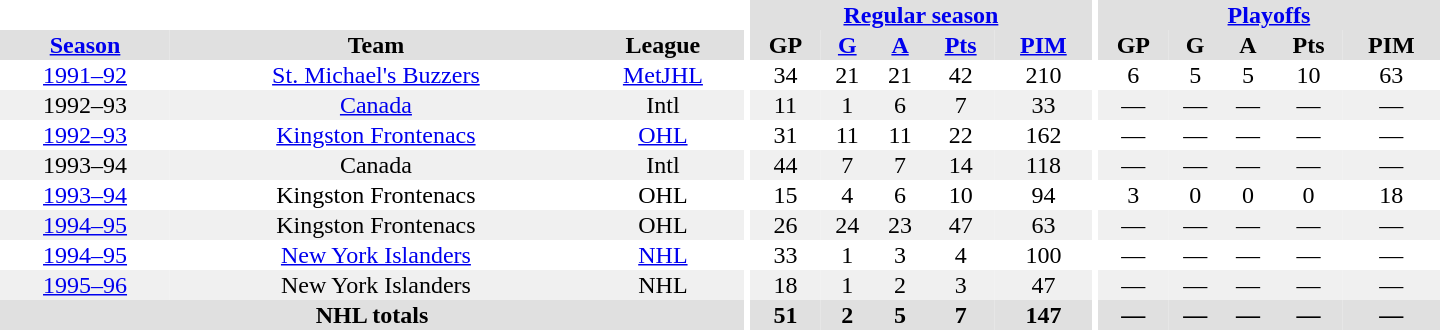<table border="0" cellpadding="1" cellspacing="0" style="text-align:center; width:60em">
<tr bgcolor="#e0e0e0">
<th colspan="3" bgcolor="#ffffff"></th>
<th rowspan="99" bgcolor="#ffffff"></th>
<th colspan="5"><a href='#'>Regular season</a></th>
<th rowspan="99" bgcolor="#ffffff"></th>
<th colspan="5"><a href='#'>Playoffs</a></th>
</tr>
<tr bgcolor="#e0e0e0">
<th><a href='#'>Season</a></th>
<th>Team</th>
<th>League</th>
<th>GP</th>
<th><a href='#'>G</a></th>
<th><a href='#'>A</a></th>
<th><a href='#'>Pts</a></th>
<th><a href='#'>PIM</a></th>
<th>GP</th>
<th>G</th>
<th>A</th>
<th>Pts</th>
<th>PIM</th>
</tr>
<tr>
<td><a href='#'>1991–92</a></td>
<td><a href='#'>St. Michael's Buzzers</a></td>
<td><a href='#'>MetJHL</a></td>
<td>34</td>
<td>21</td>
<td>21</td>
<td>42</td>
<td>210</td>
<td>6</td>
<td>5</td>
<td>5</td>
<td>10</td>
<td>63</td>
</tr>
<tr bgcolor="#f0f0f0">
<td>1992–93</td>
<td><a href='#'>Canada</a></td>
<td>Intl</td>
<td>11</td>
<td>1</td>
<td>6</td>
<td>7</td>
<td>33</td>
<td>—</td>
<td>—</td>
<td>—</td>
<td>—</td>
<td>—</td>
</tr>
<tr>
<td><a href='#'>1992–93</a></td>
<td><a href='#'>Kingston Frontenacs</a></td>
<td><a href='#'>OHL</a></td>
<td>31</td>
<td>11</td>
<td>11</td>
<td>22</td>
<td>162</td>
<td>—</td>
<td>—</td>
<td>—</td>
<td>—</td>
<td>—</td>
</tr>
<tr bgcolor="#f0f0f0">
<td>1993–94</td>
<td>Canada</td>
<td>Intl</td>
<td>44</td>
<td>7</td>
<td>7</td>
<td>14</td>
<td>118</td>
<td>—</td>
<td>—</td>
<td>—</td>
<td>—</td>
<td>—</td>
</tr>
<tr>
<td><a href='#'>1993–94</a></td>
<td>Kingston Frontenacs</td>
<td>OHL</td>
<td>15</td>
<td>4</td>
<td>6</td>
<td>10</td>
<td>94</td>
<td>3</td>
<td>0</td>
<td>0</td>
<td>0</td>
<td>18</td>
</tr>
<tr bgcolor="#f0f0f0">
<td><a href='#'>1994–95</a></td>
<td>Kingston Frontenacs</td>
<td>OHL</td>
<td>26</td>
<td>24</td>
<td>23</td>
<td>47</td>
<td>63</td>
<td>—</td>
<td>—</td>
<td>—</td>
<td>—</td>
<td>—</td>
</tr>
<tr>
<td><a href='#'>1994–95</a></td>
<td><a href='#'>New York Islanders</a></td>
<td><a href='#'>NHL</a></td>
<td>33</td>
<td>1</td>
<td>3</td>
<td>4</td>
<td>100</td>
<td>—</td>
<td>—</td>
<td>—</td>
<td>—</td>
<td>—</td>
</tr>
<tr bgcolor="#f0f0f0">
<td><a href='#'>1995–96</a></td>
<td>New York Islanders</td>
<td>NHL</td>
<td>18</td>
<td>1</td>
<td>2</td>
<td>3</td>
<td>47</td>
<td>—</td>
<td>—</td>
<td>—</td>
<td>—</td>
<td>—</td>
</tr>
<tr bgcolor="#e0e0e0">
<th colspan="3">NHL totals</th>
<th>51</th>
<th>2</th>
<th>5</th>
<th>7</th>
<th>147</th>
<th>—</th>
<th>—</th>
<th>—</th>
<th>—</th>
<th>—</th>
</tr>
</table>
